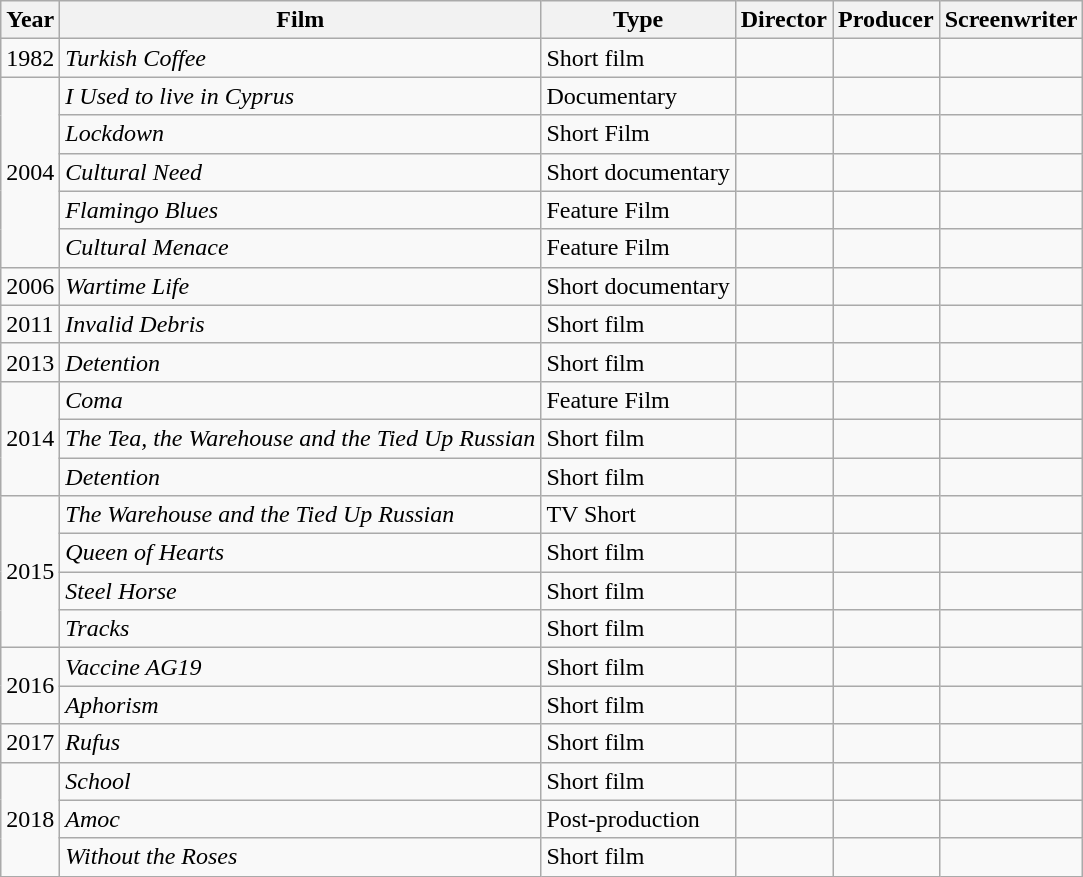<table class="wikitable">
<tr>
<th>Year</th>
<th>Film</th>
<th>Type</th>
<th>Director</th>
<th>Producer</th>
<th>Screenwriter</th>
</tr>
<tr>
<td>1982</td>
<td><em>Turkish Coffee</em></td>
<td>Short film</td>
<td></td>
<td></td>
<td></td>
</tr>
<tr>
<td rowspan="5">2004</td>
<td><em>I Used to live in Cyprus</em></td>
<td>Documentary</td>
<td></td>
<td></td>
<td></td>
</tr>
<tr>
<td><em>Lockdown</em></td>
<td>Short Film</td>
<td></td>
<td></td>
<td></td>
</tr>
<tr>
<td><em>Cultural Need</em></td>
<td>Short documentary</td>
<td></td>
<td></td>
<td></td>
</tr>
<tr>
<td><em>Flamingo Blues</em></td>
<td>Feature Film</td>
<td></td>
<td></td>
<td></td>
</tr>
<tr>
<td><em>Cultural Menace</em></td>
<td>Feature Film</td>
<td></td>
<td></td>
<td></td>
</tr>
<tr>
<td>2006</td>
<td><em>Wartime Life</em></td>
<td>Short documentary</td>
<td></td>
<td></td>
<td></td>
</tr>
<tr>
<td>2011</td>
<td><em>Invalid Debris</em></td>
<td>Short film</td>
<td></td>
<td></td>
<td></td>
</tr>
<tr>
<td>2013</td>
<td><em>Detention</em></td>
<td>Short film</td>
<td></td>
<td></td>
<td></td>
</tr>
<tr>
<td rowspan="3">2014</td>
<td><em>Coma</em></td>
<td>Feature Film</td>
<td></td>
<td></td>
<td></td>
</tr>
<tr>
<td><em>The Tea, the Warehouse and the Tied Up Russian</em></td>
<td>Short film</td>
<td></td>
<td></td>
<td></td>
</tr>
<tr>
<td><em>Detention</em></td>
<td>Short film</td>
<td></td>
<td></td>
<td></td>
</tr>
<tr>
<td rowspan="4">2015</td>
<td><em>The Warehouse and the Tied Up Russian</em></td>
<td>TV Short</td>
<td></td>
<td></td>
<td></td>
</tr>
<tr>
<td><em>Queen of Hearts</em></td>
<td>Short film</td>
<td></td>
<td></td>
<td></td>
</tr>
<tr>
<td><em>Steel Horse  </em></td>
<td>Short film</td>
<td></td>
<td></td>
<td></td>
</tr>
<tr>
<td><em>Tracks</em></td>
<td>Short film</td>
<td></td>
<td></td>
<td></td>
</tr>
<tr>
<td rowspan="2">2016</td>
<td><em>Vaccine AG19</em></td>
<td>Short film</td>
<td></td>
<td></td>
<td></td>
</tr>
<tr>
<td><em>Aphorism</em></td>
<td>Short film</td>
<td></td>
<td></td>
<td></td>
</tr>
<tr>
<td>2017</td>
<td><em>Rufus</em></td>
<td>Short film</td>
<td></td>
<td></td>
<td></td>
</tr>
<tr>
<td rowspan="3">2018</td>
<td><em>School</em></td>
<td>Short film</td>
<td></td>
<td></td>
<td></td>
</tr>
<tr>
<td><em>Amoc</em></td>
<td>Post-production</td>
<td></td>
<td></td>
<td></td>
</tr>
<tr>
<td><em>Without the Roses</em></td>
<td>Short film</td>
<td></td>
<td></td>
<td></td>
</tr>
</table>
